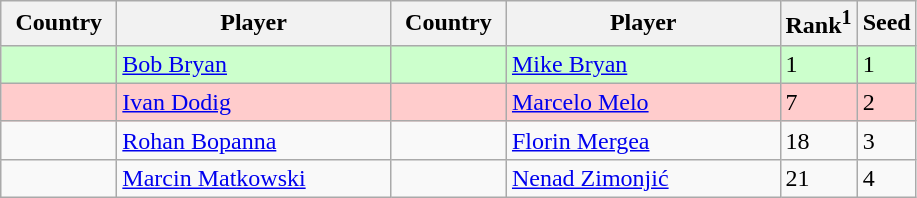<table class="sortable wikitable">
<tr>
<th width="70">Country</th>
<th width="175">Player</th>
<th width="70">Country</th>
<th width="175">Player</th>
<th>Rank<sup>1</sup></th>
<th>Seed</th>
</tr>
<tr style="background:#cfc;">
<td></td>
<td><a href='#'>Bob Bryan</a></td>
<td></td>
<td><a href='#'>Mike Bryan</a></td>
<td>1</td>
<td>1</td>
</tr>
<tr style="background:#fcc;">
<td></td>
<td><a href='#'>Ivan Dodig</a></td>
<td></td>
<td><a href='#'>Marcelo Melo</a></td>
<td>7</td>
<td>2</td>
</tr>
<tr>
<td></td>
<td><a href='#'>Rohan Bopanna</a></td>
<td></td>
<td><a href='#'>Florin Mergea</a></td>
<td>18</td>
<td>3</td>
</tr>
<tr>
<td></td>
<td><a href='#'>Marcin Matkowski</a></td>
<td></td>
<td><a href='#'>Nenad Zimonjić</a></td>
<td>21</td>
<td>4</td>
</tr>
</table>
